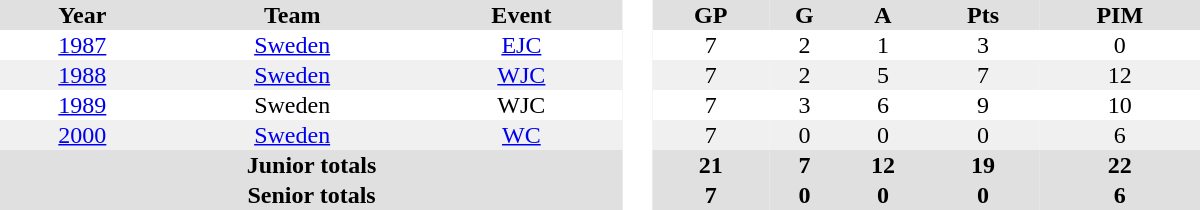<table border="0" cellpadding="1" cellspacing="0" style="text-align:center; width:50em">
<tr ALIGN="center" bgcolor="#e0e0e0">
<th>Year</th>
<th>Team</th>
<th>Event</th>
<th rowspan="99" bgcolor="#ffffff"> </th>
<th>GP</th>
<th>G</th>
<th>A</th>
<th>Pts</th>
<th>PIM</th>
</tr>
<tr>
<td><a href='#'>1987</a></td>
<td><a href='#'>Sweden</a></td>
<td><a href='#'>EJC</a></td>
<td>7</td>
<td>2</td>
<td>1</td>
<td>3</td>
<td>0</td>
</tr>
<tr bgcolor="#f0f0f0">
<td><a href='#'>1988</a></td>
<td><a href='#'>Sweden</a></td>
<td><a href='#'>WJC</a></td>
<td>7</td>
<td>2</td>
<td>5</td>
<td>7</td>
<td>12</td>
</tr>
<tr>
<td><a href='#'>1989</a></td>
<td>Sweden</td>
<td>WJC</td>
<td>7</td>
<td>3</td>
<td>6</td>
<td>9</td>
<td>10</td>
</tr>
<tr bgcolor="#f0f0f0">
<td><a href='#'>2000</a></td>
<td><a href='#'>Sweden</a></td>
<td><a href='#'>WC</a></td>
<td>7</td>
<td>0</td>
<td>0</td>
<td>0</td>
<td>6</td>
</tr>
<tr bgcolor="#e0e0e0">
<th colspan="3">Junior totals</th>
<th>21</th>
<th>7</th>
<th>12</th>
<th>19</th>
<th>22</th>
</tr>
<tr bgcolor="#e0e0e0">
<th colspan="3">Senior totals</th>
<th>7</th>
<th>0</th>
<th>0</th>
<th>0</th>
<th>6</th>
</tr>
</table>
